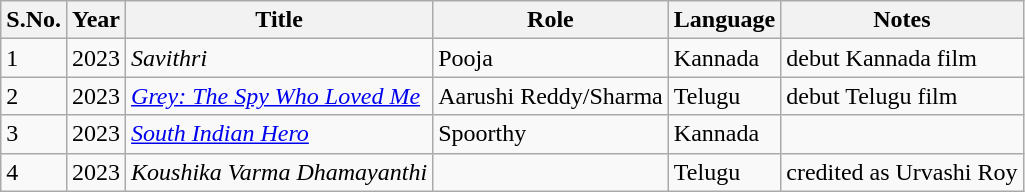<table class="wikitable sortable">
<tr>
<th>S.No.</th>
<th>Year</th>
<th>Title</th>
<th>Role</th>
<th>Language</th>
<th>Notes</th>
</tr>
<tr>
<td>1</td>
<td>2023</td>
<td><em>Savithri</em></td>
<td>Pooja</td>
<td>Kannada</td>
<td>debut Kannada film</td>
</tr>
<tr>
<td>2</td>
<td>2023</td>
<td><em><a href='#'>Grey: The Spy Who Loved Me</a></em></td>
<td>Aarushi Reddy/Sharma</td>
<td>Telugu</td>
<td>debut Telugu film</td>
</tr>
<tr>
<td>3</td>
<td>2023</td>
<td><em><a href='#'>South Indian Hero</a></em></td>
<td>Spoorthy</td>
<td>Kannada</td>
<td></td>
</tr>
<tr>
<td>4</td>
<td>2023</td>
<td><em>Koushika Varma Dhamayanthi</em></td>
<td></td>
<td>Telugu</td>
<td>credited as Urvashi Roy</td>
</tr>
</table>
